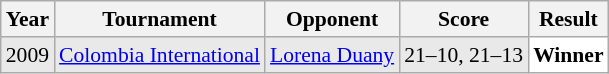<table class="sortable wikitable" style="font-size: 90%;">
<tr>
<th>Year</th>
<th>Tournament</th>
<th>Opponent</th>
<th>Score</th>
<th>Result</th>
</tr>
<tr style="background:#E9E9E9">
<td align="center">2009</td>
<td align="left"><a href='#'>Colombia International</a></td>
<td align="left"> <a href='#'>Lorena Duany</a></td>
<td align="left">21–10, 21–13</td>
<td style="text-align:left; background:white"> <strong>Winner</strong></td>
</tr>
</table>
